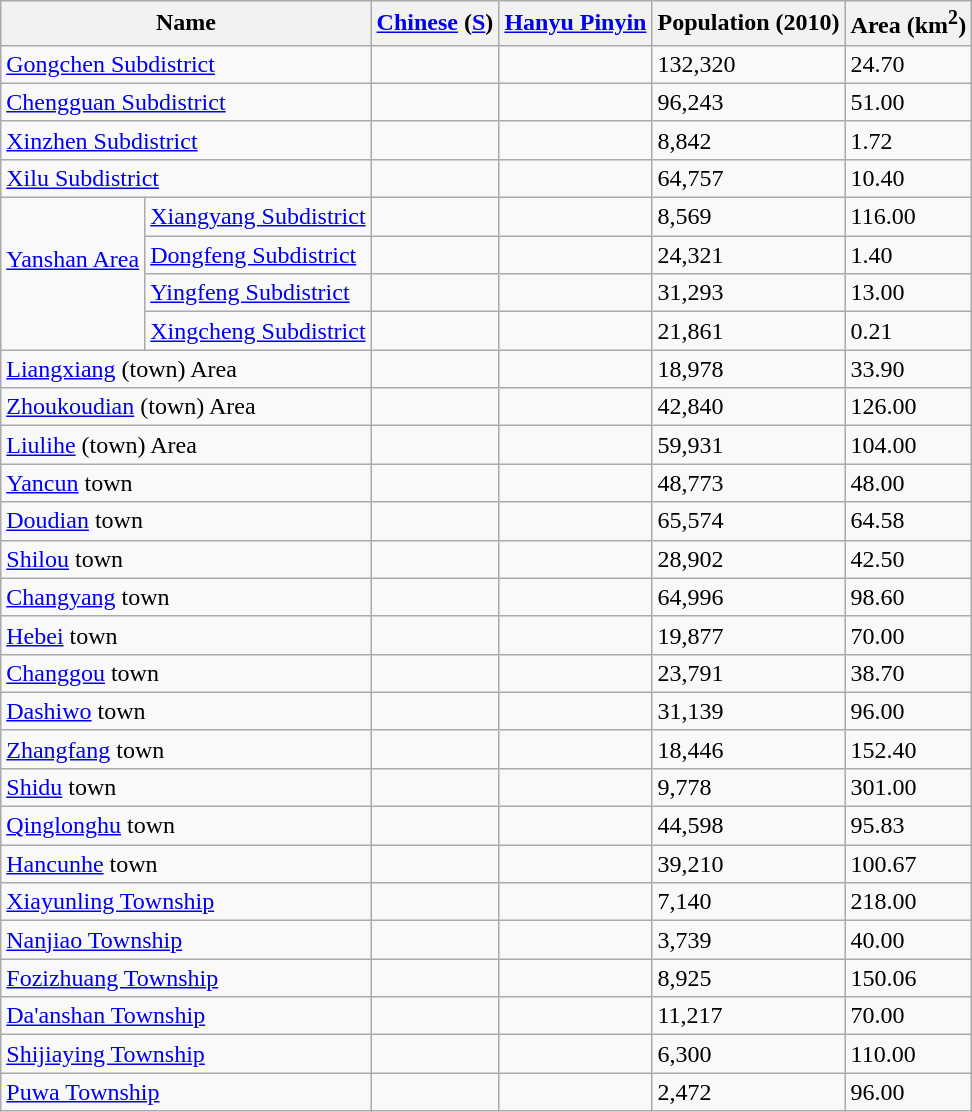<table class="wikitable">
<tr>
<th colspan="2">Name</th>
<th><a href='#'>Chinese</a> (<a href='#'>S</a>)</th>
<th><a href='#'>Hanyu Pinyin</a></th>
<th>Population (2010)</th>
<th>Area (km<sup>2</sup>)</th>
</tr>
<tr>
<td colspan="2"><a href='#'>Gongchen Subdistrict</a></td>
<td></td>
<td></td>
<td>132,320</td>
<td>24.70</td>
</tr>
<tr>
<td colspan="2"><a href='#'>Chengguan Subdistrict</a></td>
<td></td>
<td></td>
<td>96,243</td>
<td>51.00</td>
</tr>
<tr>
<td colspan="2"><a href='#'>Xinzhen Subdistrict</a></td>
<td></td>
<td></td>
<td>8,842</td>
<td>1.72</td>
</tr>
<tr>
<td colspan="2"><a href='#'>Xilu Subdistrict</a></td>
<td></td>
<td></td>
<td>64,757</td>
<td>10.40</td>
</tr>
<tr>
<td rowspan="4"><a href='#'>Yanshan Area</a><br><br></td>
<td><a href='#'>Xiangyang Subdistrict</a></td>
<td></td>
<td></td>
<td>8,569</td>
<td>116.00</td>
</tr>
<tr>
<td><a href='#'>Dongfeng Subdistrict</a></td>
<td></td>
<td></td>
<td>24,321</td>
<td>1.40</td>
</tr>
<tr>
<td><a href='#'>Yingfeng Subdistrict</a></td>
<td></td>
<td></td>
<td>31,293</td>
<td>13.00</td>
</tr>
<tr>
<td><a href='#'>Xingcheng Subdistrict</a></td>
<td></td>
<td></td>
<td>21,861</td>
<td>0.21</td>
</tr>
<tr>
<td colspan="2"><a href='#'>Liangxiang</a> (town) Area</td>
<td></td>
<td></td>
<td>18,978</td>
<td>33.90</td>
</tr>
<tr>
<td colspan="2"><a href='#'>Zhoukoudian</a> (town) Area</td>
<td></td>
<td></td>
<td>42,840</td>
<td>126.00</td>
</tr>
<tr>
<td colspan="2"><a href='#'>Liulihe</a> (town) Area</td>
<td></td>
<td></td>
<td>59,931</td>
<td>104.00</td>
</tr>
<tr>
<td colspan="2"><a href='#'>Yancun</a> town</td>
<td></td>
<td></td>
<td>48,773</td>
<td>48.00</td>
</tr>
<tr>
<td colspan="2"><a href='#'>Doudian</a> town</td>
<td></td>
<td></td>
<td>65,574</td>
<td>64.58</td>
</tr>
<tr>
<td colspan="2"><a href='#'>Shilou</a> town</td>
<td></td>
<td></td>
<td>28,902</td>
<td>42.50</td>
</tr>
<tr>
<td colspan="2"><a href='#'>Changyang</a> town</td>
<td></td>
<td></td>
<td>64,996</td>
<td>98.60</td>
</tr>
<tr>
<td colspan="2"><a href='#'>Hebei</a> town</td>
<td></td>
<td></td>
<td>19,877</td>
<td>70.00</td>
</tr>
<tr>
<td colspan="2"><a href='#'>Changgou</a> town</td>
<td></td>
<td></td>
<td>23,791</td>
<td>38.70</td>
</tr>
<tr>
<td colspan="2"><a href='#'>Dashiwo</a> town</td>
<td></td>
<td></td>
<td>31,139</td>
<td>96.00</td>
</tr>
<tr>
<td colspan="2"><a href='#'>Zhangfang</a> town</td>
<td></td>
<td></td>
<td>18,446</td>
<td>152.40</td>
</tr>
<tr>
<td colspan="2"><a href='#'>Shidu</a> town</td>
<td></td>
<td></td>
<td>9,778</td>
<td>301.00</td>
</tr>
<tr>
<td colspan="2"><a href='#'>Qinglonghu</a> town</td>
<td></td>
<td></td>
<td>44,598</td>
<td>95.83</td>
</tr>
<tr>
<td colspan="2"><a href='#'>Hancunhe</a> town</td>
<td></td>
<td></td>
<td>39,210</td>
<td>100.67</td>
</tr>
<tr>
<td colspan="2"><a href='#'>Xiayunling Township</a></td>
<td></td>
<td></td>
<td>7,140</td>
<td>218.00</td>
</tr>
<tr>
<td colspan="2"><a href='#'>Nanjiao Township</a></td>
<td></td>
<td></td>
<td>3,739</td>
<td>40.00</td>
</tr>
<tr>
<td colspan="2"><a href='#'>Fozizhuang Township</a></td>
<td></td>
<td></td>
<td>8,925</td>
<td>150.06</td>
</tr>
<tr>
<td colspan="2"><a href='#'>Da'anshan Township</a></td>
<td></td>
<td></td>
<td>11,217</td>
<td>70.00</td>
</tr>
<tr>
<td colspan="2"><a href='#'>Shijiaying Township</a></td>
<td></td>
<td></td>
<td>6,300</td>
<td>110.00</td>
</tr>
<tr>
<td colspan="2"><a href='#'>Puwa Township</a></td>
<td></td>
<td></td>
<td>2,472</td>
<td>96.00</td>
</tr>
</table>
